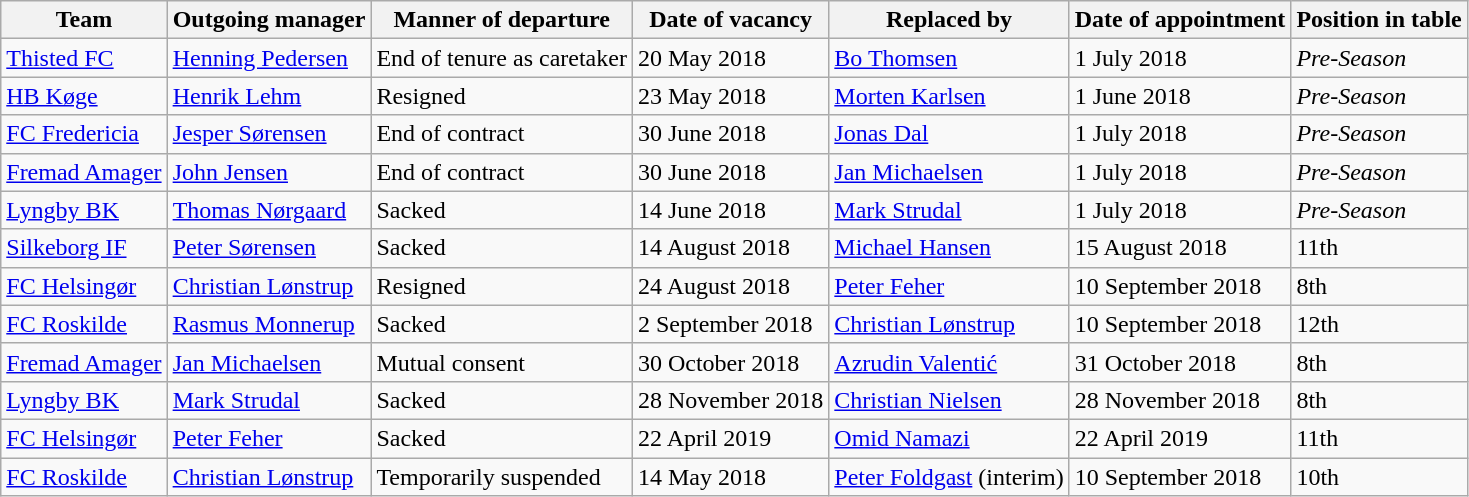<table class="wikitable">
<tr>
<th>Team</th>
<th>Outgoing manager</th>
<th>Manner of departure</th>
<th>Date of vacancy</th>
<th>Replaced by</th>
<th>Date of appointment</th>
<th>Position in table</th>
</tr>
<tr>
<td><a href='#'>Thisted FC</a></td>
<td> <a href='#'>Henning Pedersen</a></td>
<td>End of tenure as caretaker</td>
<td>20 May 2018</td>
<td> <a href='#'>Bo Thomsen</a></td>
<td>1 July 2018</td>
<td><em>Pre-Season</em></td>
</tr>
<tr>
<td><a href='#'>HB Køge</a></td>
<td> <a href='#'>Henrik Lehm</a></td>
<td>Resigned</td>
<td>23 May 2018</td>
<td> <a href='#'>Morten Karlsen</a></td>
<td>1 June 2018</td>
<td><em>Pre-Season</em></td>
</tr>
<tr>
<td><a href='#'>FC Fredericia</a></td>
<td> <a href='#'>Jesper Sørensen</a></td>
<td>End of contract</td>
<td>30 June 2018</td>
<td> <a href='#'>Jonas Dal</a></td>
<td>1 July 2018</td>
<td><em>Pre-Season</em></td>
</tr>
<tr>
<td><a href='#'>Fremad Amager</a></td>
<td> <a href='#'>John Jensen</a></td>
<td>End of contract</td>
<td>30 June 2018</td>
<td> <a href='#'>Jan Michaelsen</a></td>
<td>1 July 2018</td>
<td><em>Pre-Season</em></td>
</tr>
<tr>
<td><a href='#'>Lyngby BK</a></td>
<td> <a href='#'>Thomas Nørgaard</a></td>
<td>Sacked</td>
<td>14 June 2018</td>
<td> <a href='#'>Mark Strudal</a></td>
<td>1 July 2018</td>
<td><em>Pre-Season</em></td>
</tr>
<tr>
<td><a href='#'>Silkeborg IF</a></td>
<td> <a href='#'>Peter Sørensen</a></td>
<td>Sacked</td>
<td>14 August 2018</td>
<td> <a href='#'>Michael Hansen</a></td>
<td>15 August 2018</td>
<td>11th</td>
</tr>
<tr>
<td><a href='#'>FC Helsingør</a></td>
<td> <a href='#'>Christian Lønstrup</a></td>
<td>Resigned</td>
<td>24 August 2018</td>
<td> <a href='#'>Peter Feher</a></td>
<td>10 September 2018</td>
<td>8th</td>
</tr>
<tr>
<td><a href='#'>FC Roskilde</a></td>
<td> <a href='#'>Rasmus Monnerup</a></td>
<td>Sacked</td>
<td>2 September 2018</td>
<td> <a href='#'>Christian Lønstrup</a></td>
<td>10 September 2018</td>
<td>12th</td>
</tr>
<tr>
<td><a href='#'>Fremad Amager</a></td>
<td> <a href='#'>Jan Michaelsen</a></td>
<td>Mutual consent</td>
<td>30 October 2018</td>
<td> <a href='#'>Azrudin Valentić</a></td>
<td>31 October 2018</td>
<td>8th</td>
</tr>
<tr>
<td><a href='#'>Lyngby BK</a></td>
<td> <a href='#'>Mark Strudal</a></td>
<td>Sacked</td>
<td>28 November 2018</td>
<td> <a href='#'>Christian Nielsen</a></td>
<td>28 November 2018</td>
<td>8th</td>
</tr>
<tr>
<td><a href='#'>FC Helsingør</a></td>
<td> <a href='#'>Peter Feher</a></td>
<td>Sacked</td>
<td>22 April 2019</td>
<td> <a href='#'>Omid Namazi</a></td>
<td>22 April 2019</td>
<td>11th</td>
</tr>
<tr>
<td><a href='#'>FC Roskilde</a></td>
<td> <a href='#'>Christian Lønstrup</a></td>
<td>Temporarily suspended</td>
<td>14 May 2018</td>
<td> <a href='#'>Peter Foldgast</a> (interim)</td>
<td>10 September 2018</td>
<td>10th</td>
</tr>
</table>
